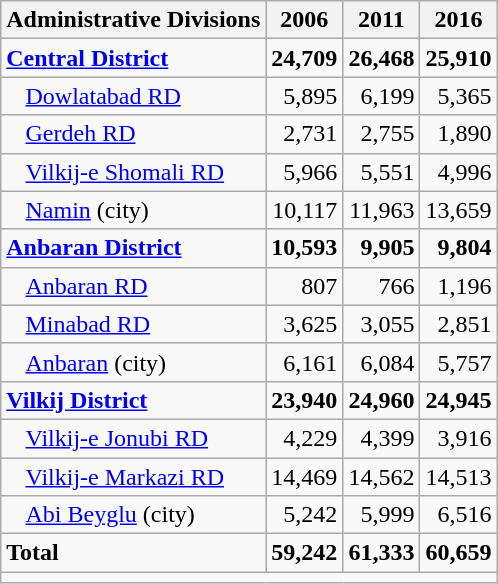<table class="wikitable">
<tr>
<th>Administrative Divisions</th>
<th>2006</th>
<th>2011</th>
<th>2016</th>
</tr>
<tr>
<td><strong><a href='#'>Central District</a></strong></td>
<td style="text-align: right;"><strong>24,709</strong></td>
<td style="text-align: right;"><strong>26,468</strong></td>
<td style="text-align: right;"><strong>25,910</strong></td>
</tr>
<tr>
<td style="padding-left: 1em;"><a href='#'>Dowlatabad RD</a></td>
<td style="text-align: right;">5,895</td>
<td style="text-align: right;">6,199</td>
<td style="text-align: right;">5,365</td>
</tr>
<tr>
<td style="padding-left: 1em;"><a href='#'>Gerdeh RD</a></td>
<td style="text-align: right;">2,731</td>
<td style="text-align: right;">2,755</td>
<td style="text-align: right;">1,890</td>
</tr>
<tr>
<td style="padding-left: 1em;"><a href='#'>Vilkij-e Shomali RD</a></td>
<td style="text-align: right;">5,966</td>
<td style="text-align: right;">5,551</td>
<td style="text-align: right;">4,996</td>
</tr>
<tr>
<td style="padding-left: 1em;"><a href='#'>Namin</a> (city)</td>
<td style="text-align: right;">10,117</td>
<td style="text-align: right;">11,963</td>
<td style="text-align: right;">13,659</td>
</tr>
<tr>
<td><strong><a href='#'>Anbaran District</a></strong></td>
<td style="text-align: right;"><strong>10,593</strong></td>
<td style="text-align: right;"><strong>9,905</strong></td>
<td style="text-align: right;"><strong>9,804</strong></td>
</tr>
<tr>
<td style="padding-left: 1em;"><a href='#'>Anbaran RD</a></td>
<td style="text-align: right;">807</td>
<td style="text-align: right;">766</td>
<td style="text-align: right;">1,196</td>
</tr>
<tr>
<td style="padding-left: 1em;"><a href='#'>Minabad RD</a></td>
<td style="text-align: right;">3,625</td>
<td style="text-align: right;">3,055</td>
<td style="text-align: right;">2,851</td>
</tr>
<tr>
<td style="padding-left: 1em;"><a href='#'>Anbaran</a> (city)</td>
<td style="text-align: right;">6,161</td>
<td style="text-align: right;">6,084</td>
<td style="text-align: right;">5,757</td>
</tr>
<tr>
<td><strong><a href='#'>Vilkij District</a></strong></td>
<td style="text-align: right;"><strong>23,940</strong></td>
<td style="text-align: right;"><strong>24,960</strong></td>
<td style="text-align: right;"><strong>24,945</strong></td>
</tr>
<tr>
<td style="padding-left: 1em;"><a href='#'>Vilkij-e Jonubi RD</a></td>
<td style="text-align: right;">4,229</td>
<td style="text-align: right;">4,399</td>
<td style="text-align: right;">3,916</td>
</tr>
<tr>
<td style="padding-left: 1em;"><a href='#'>Vilkij-e Markazi RD</a></td>
<td style="text-align: right;">14,469</td>
<td style="text-align: right;">14,562</td>
<td style="text-align: right;">14,513</td>
</tr>
<tr>
<td style="padding-left: 1em;"><a href='#'>Abi Beyglu</a> (city)</td>
<td style="text-align: right;">5,242</td>
<td style="text-align: right;">5,999</td>
<td style="text-align: right;">6,516</td>
</tr>
<tr>
<td><strong>Total</strong></td>
<td style="text-align: right;"><strong>59,242</strong></td>
<td style="text-align: right;"><strong>61,333</strong></td>
<td style="text-align: right;"><strong>60,659</strong></td>
</tr>
<tr>
<td colspan=4></td>
</tr>
</table>
